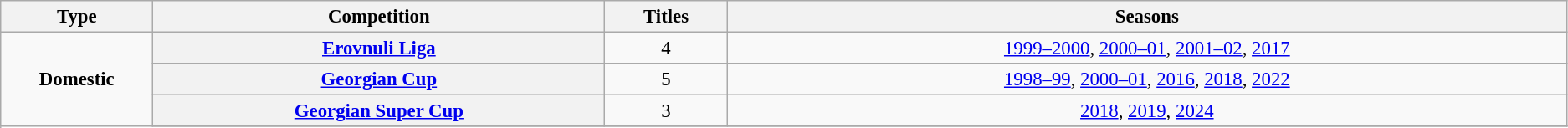<table class="wikitable plainrowheaders" style="font-size:95%; text-align:center;">
<tr>
<th style="width: 1%;">Type</th>
<th style="width: 5%;">Competition</th>
<th style="width: 1%;">Titles</th>
<th style="width: 10%;">Seasons</th>
</tr>
<tr>
<td rowspan="4"><strong>Domestic</strong></td>
<th scope=col><a href='#'>Erovnuli Liga</a></th>
<td align="center">4</td>
<td><a href='#'>1999–2000</a>, <a href='#'>2000–01</a>, <a href='#'>2001–02</a>, <a href='#'>2017</a></td>
</tr>
<tr>
<th scope=col><a href='#'>Georgian Cup</a></th>
<td align="center">5</td>
<td><a href='#'>1998–99</a>, <a href='#'>2000–01</a>, <a href='#'>2016</a>, <a href='#'>2018</a>, <a href='#'>2022</a></td>
</tr>
<tr>
<th scope=col><a href='#'>Georgian Super Cup</a></th>
<td align="center">3</td>
<td><a href='#'>2018</a>, <a href='#'>2019</a>, <a href='#'>2024</a></td>
</tr>
<tr>
</tr>
</table>
